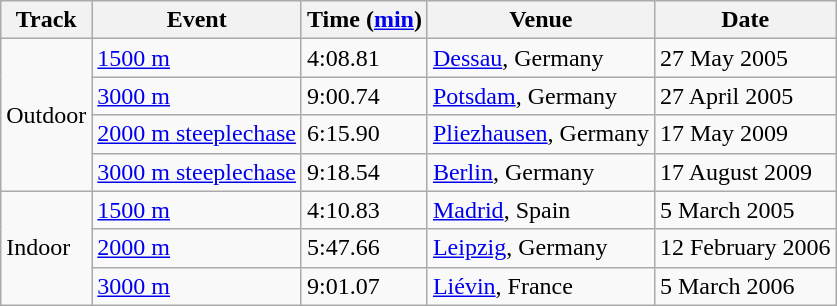<table class="wikitable">
<tr>
<th>Track</th>
<th>Event</th>
<th>Time (<a href='#'>min</a>)</th>
<th>Venue</th>
<th>Date</th>
</tr>
<tr>
<td rowspan=4>Outdoor</td>
<td><a href='#'>1500 m</a></td>
<td>4:08.81</td>
<td><a href='#'>Dessau</a>, Germany</td>
<td>27 May 2005</td>
</tr>
<tr>
<td><a href='#'>3000 m</a></td>
<td>9:00.74</td>
<td><a href='#'>Potsdam</a>, Germany</td>
<td>27 April 2005</td>
</tr>
<tr>
<td><a href='#'>2000 m steeplechase</a></td>
<td>6:15.90</td>
<td><a href='#'>Pliezhausen</a>, Germany</td>
<td>17 May 2009</td>
</tr>
<tr>
<td><a href='#'>3000 m steeplechase</a></td>
<td>9:18.54</td>
<td><a href='#'>Berlin</a>, Germany</td>
<td>17 August 2009</td>
</tr>
<tr>
<td rowspan=3>Indoor</td>
<td><a href='#'>1500 m</a></td>
<td>4:10.83</td>
<td><a href='#'>Madrid</a>, Spain</td>
<td>5 March 2005</td>
</tr>
<tr>
<td><a href='#'>2000 m</a></td>
<td>5:47.66</td>
<td><a href='#'>Leipzig</a>, Germany</td>
<td>12 February 2006</td>
</tr>
<tr>
<td><a href='#'>3000 m</a></td>
<td>9:01.07</td>
<td><a href='#'>Liévin</a>, France</td>
<td>5 March 2006</td>
</tr>
</table>
